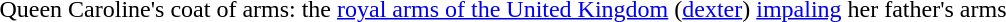<table border="0" align="center" width="80%">
<tr>
<th width=25%></th>
</tr>
<tr>
<td style="text-align: center;">Queen Caroline's coat of arms: the <a href='#'>royal arms of the United Kingdom</a> (<a href='#'>dexter</a>) <a href='#'>impaling</a> her father's arms</td>
</tr>
</table>
